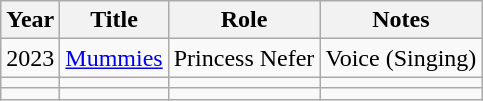<table class="wikitable">
<tr>
<th>Year</th>
<th>Title</th>
<th>Role</th>
<th>Notes</th>
</tr>
<tr>
<td>2023</td>
<td><a href='#'>Mummies</a></td>
<td>Princess Nefer</td>
<td>Voice (Singing)</td>
</tr>
<tr>
<td></td>
<td></td>
<td></td>
<td></td>
</tr>
<tr>
<td></td>
<td></td>
<td></td>
<td></td>
</tr>
</table>
